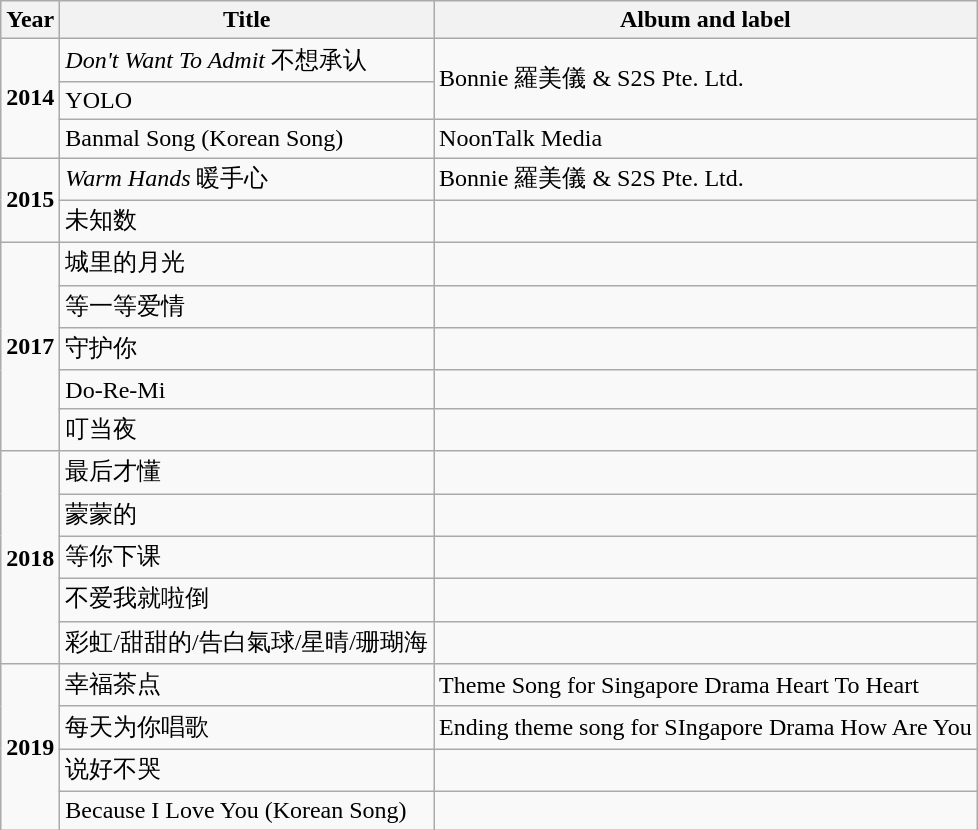<table class="wikitable sortable">
<tr>
<th>Year</th>
<th>Title</th>
<th>Album and label</th>
</tr>
<tr>
<td rowspan="3"><strong>2014</strong></td>
<td><em>Don't Want To Admit</em> 不想承认</td>
<td rowspan="2">Bonnie 羅美儀 & S2S Pte. Ltd.</td>
</tr>
<tr>
<td>YOLO</td>
</tr>
<tr>
<td>Banmal Song (Korean Song)</td>
<td>NoonTalk Media</td>
</tr>
<tr>
<td rowspan="2"><strong>2015</strong></td>
<td><em>Warm Hands</em> 暖手心</td>
<td>Bonnie 羅美儀 & S2S Pte. Ltd.</td>
</tr>
<tr>
<td>未知数</td>
<td></td>
</tr>
<tr>
<td rowspan="5"><strong>2017</strong></td>
<td>城里的月光</td>
<td></td>
</tr>
<tr>
<td>等一等爱情</td>
<td></td>
</tr>
<tr>
<td>守护你</td>
<td></td>
</tr>
<tr>
<td>Do-Re-Mi</td>
<td></td>
</tr>
<tr>
<td>叮当夜</td>
<td></td>
</tr>
<tr>
<td rowspan="5"><strong>2018</strong></td>
<td>最后才懂</td>
<td></td>
</tr>
<tr>
<td>蒙蒙的</td>
<td></td>
</tr>
<tr>
<td>等你下课</td>
<td></td>
</tr>
<tr>
<td>不爱我就啦倒</td>
<td></td>
</tr>
<tr>
<td>彩虹/甜甜的/告白氣球/星晴/珊瑚海</td>
<td></td>
</tr>
<tr>
<td rowspan="4"><strong>2019</strong></td>
<td>幸福茶点</td>
<td>Theme Song for Singapore Drama Heart To Heart</td>
</tr>
<tr>
<td>每天为你唱歌</td>
<td>Ending theme song for SIngapore Drama How Are You</td>
</tr>
<tr>
<td>说好不哭</td>
<td></td>
</tr>
<tr>
<td>Because I Love You (Korean Song)</td>
<td></td>
</tr>
</table>
